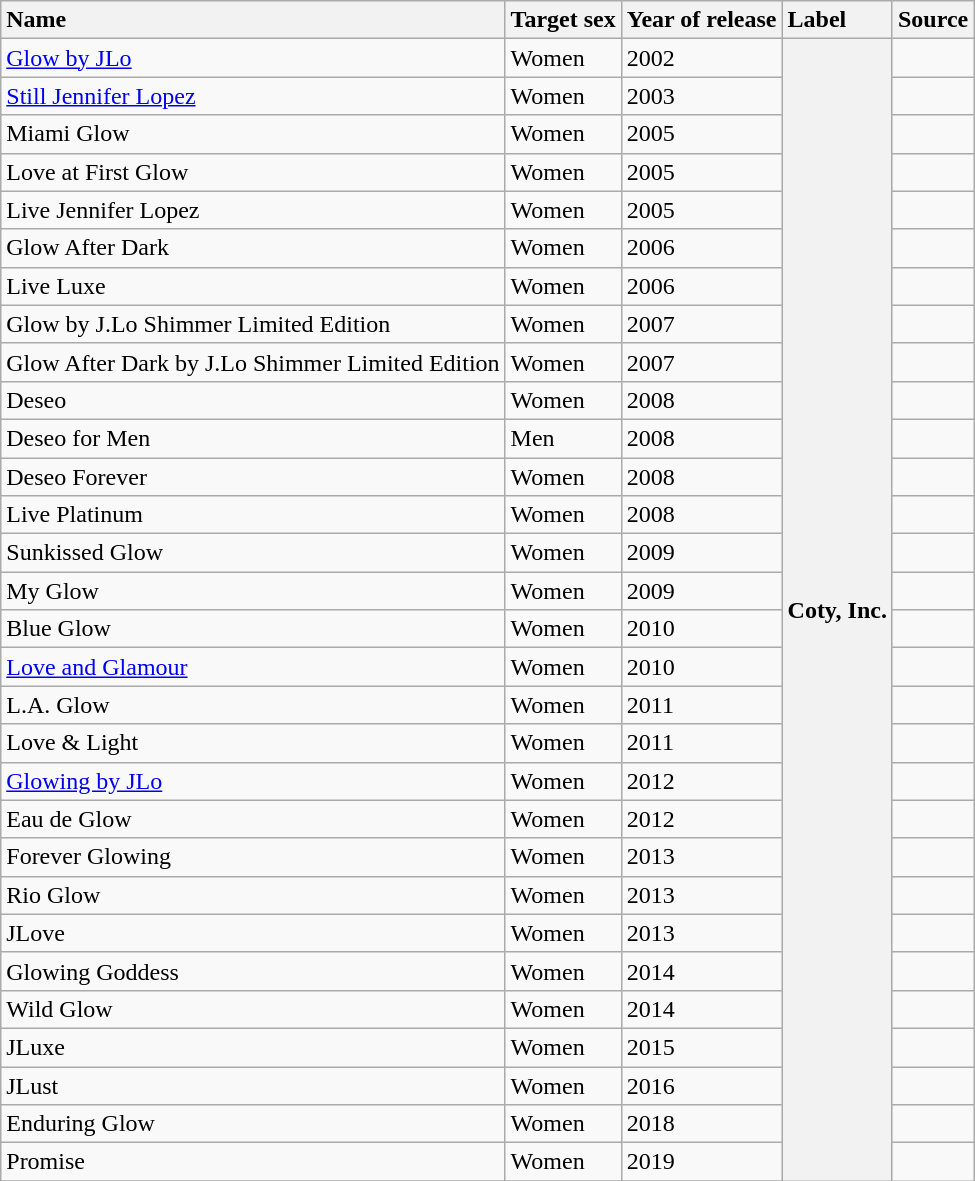<table class="wikitable sortable">
<tr>
<th style="text-align:left">Name</th>
<th style="text-align:left">Target sex</th>
<th style="text-align:left">Year of release</th>
<th style="text-align:left">Label</th>
<th style="text-align:left" class=unsortable>Source</th>
</tr>
<tr>
<td><a href='#'>Glow by JLo</a></td>
<td>Women</td>
<td>2002</td>
<th rowspan="31">Coty, Inc.</th>
<td align=center></td>
</tr>
<tr>
<td><a href='#'>Still Jennifer Lopez</a></td>
<td>Women</td>
<td>2003</td>
<td align=center></td>
</tr>
<tr>
<td>Miami Glow</td>
<td>Women</td>
<td>2005</td>
<td align=center></td>
</tr>
<tr>
<td>Love at First Glow</td>
<td>Women</td>
<td>2005</td>
<td align=center></td>
</tr>
<tr>
<td>Live Jennifer Lopez</td>
<td>Women</td>
<td>2005</td>
<td align=center></td>
</tr>
<tr>
<td>Glow After Dark</td>
<td>Women</td>
<td>2006</td>
<td align=center></td>
</tr>
<tr>
<td>Live Luxe</td>
<td>Women</td>
<td>2006</td>
<td align=center></td>
</tr>
<tr>
<td>Glow by J.Lo Shimmer Limited Edition</td>
<td>Women</td>
<td>2007</td>
<td align=center></td>
</tr>
<tr>
<td>Glow After Dark by J.Lo Shimmer Limited Edition</td>
<td>Women</td>
<td>2007</td>
<td align=center></td>
</tr>
<tr>
<td>Deseo</td>
<td>Women</td>
<td>2008</td>
<td align=center></td>
</tr>
<tr>
<td>Deseo for Men</td>
<td>Men</td>
<td>2008</td>
<td align=center></td>
</tr>
<tr>
<td>Deseo Forever</td>
<td>Women</td>
<td>2008</td>
<td align=center></td>
</tr>
<tr>
<td>Live Platinum</td>
<td>Women</td>
<td>2008</td>
<td align=center></td>
</tr>
<tr>
<td>Sunkissed Glow</td>
<td>Women</td>
<td>2009</td>
<td align=center></td>
</tr>
<tr>
<td>My Glow</td>
<td>Women</td>
<td>2009</td>
<td align=center></td>
</tr>
<tr>
<td>Blue Glow</td>
<td>Women</td>
<td>2010</td>
<td align=center></td>
</tr>
<tr>
<td><a href='#'>Love and Glamour</a></td>
<td>Women</td>
<td>2010</td>
<td align=center></td>
</tr>
<tr>
<td>L.A. Glow</td>
<td>Women</td>
<td>2011</td>
<td align=center></td>
</tr>
<tr>
<td>Love & Light</td>
<td>Women</td>
<td>2011</td>
<td align=center></td>
</tr>
<tr>
<td><a href='#'>Glowing by JLo</a></td>
<td>Women</td>
<td>2012</td>
<td align=center></td>
</tr>
<tr>
<td>Eau de Glow</td>
<td>Women</td>
<td>2012</td>
<td align=center></td>
</tr>
<tr>
<td>Forever Glowing</td>
<td>Women</td>
<td>2013</td>
<td align=center></td>
</tr>
<tr>
<td>Rio Glow</td>
<td>Women</td>
<td>2013</td>
<td align=center></td>
</tr>
<tr>
<td>JLove</td>
<td>Women</td>
<td>2013</td>
<td align=center></td>
</tr>
<tr>
<td>Glowing Goddess</td>
<td>Women</td>
<td>2014</td>
<td align=center></td>
</tr>
<tr>
<td>Wild Glow</td>
<td>Women</td>
<td>2014</td>
<td align=center></td>
</tr>
<tr>
<td>JLuxe</td>
<td>Women</td>
<td>2015</td>
<td align=center></td>
</tr>
<tr>
<td>JLust</td>
<td>Women</td>
<td>2016</td>
<td align=center></td>
</tr>
<tr>
<td>Enduring Glow</td>
<td>Women</td>
<td>2018</td>
<td align=center></td>
</tr>
<tr>
<td>Promise</td>
<td>Women</td>
<td>2019</td>
</tr>
<tr>
</tr>
</table>
